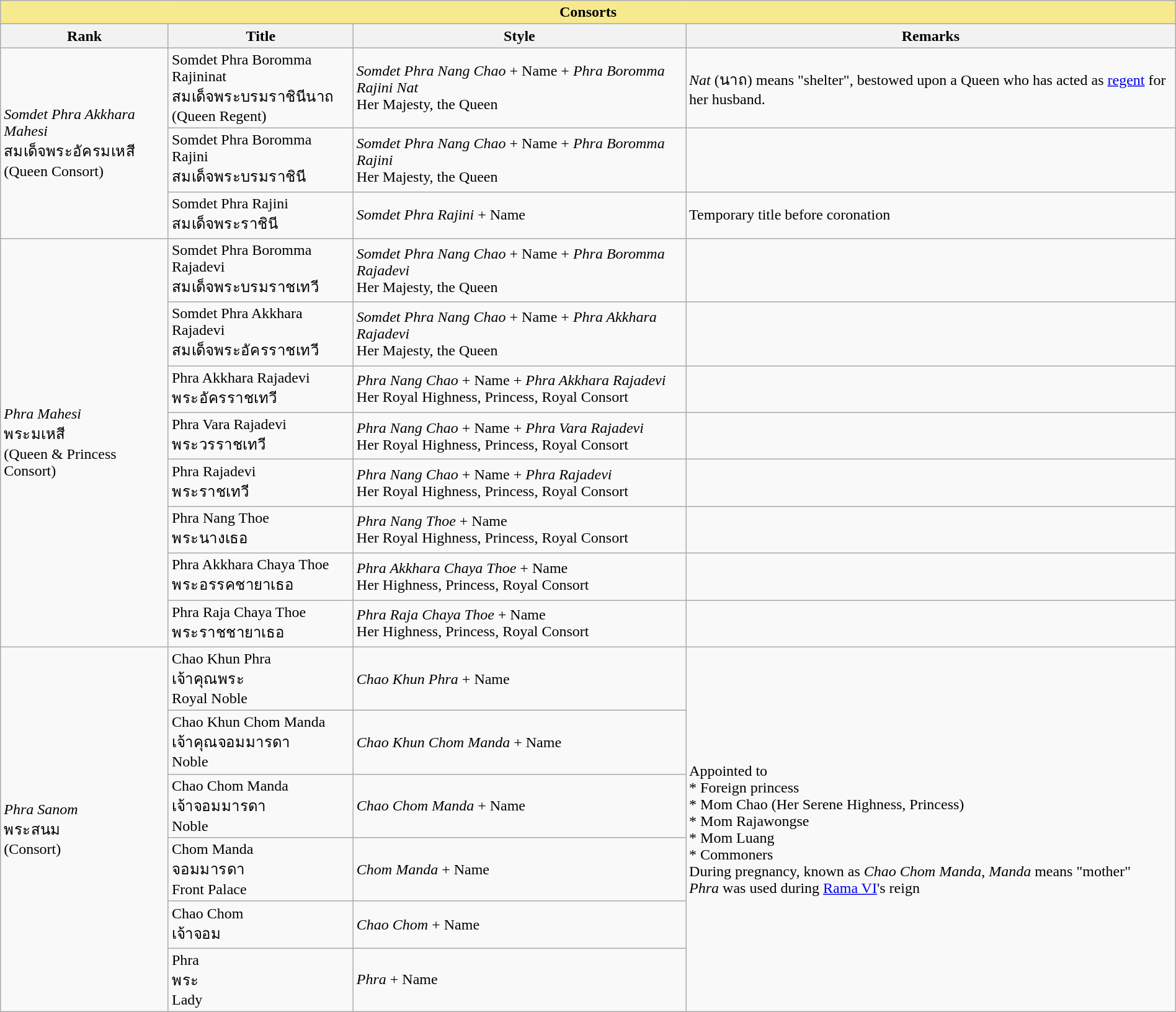<table class="wikitable" width=100%>
<tr>
<th colspan="4" style="background: #F7E98E;">Consorts</th>
</tr>
<tr>
<th>Rank</th>
<th>Title</th>
<th>Style</th>
<th>Remarks</th>
</tr>
<tr>
<td rowspan="3"><em>Somdet Phra Akkhara Mahesi</em> <br>สมเด็จพระอัครมเหสี<br> (Queen Consort)</td>
<td>Somdet Phra Boromma Rajininat<br>สมเด็จพระบรมราชินีนาถ<br>(Queen Regent)</td>
<td><em>Somdet Phra Nang Chao</em> + Name + <em>Phra Boromma Rajini Nat</em> <br>Her Majesty, the Queen</td>
<td><em>Nat</em> (นาถ) means "shelter", bestowed upon a Queen who has acted as <a href='#'>regent</a> for her husband.</td>
</tr>
<tr>
<td>Somdet Phra Boromma Rajini<br>สมเด็จพระบรมราชินี</td>
<td><em>Somdet Phra Nang Chao</em> + Name + <em>Phra Boromma Rajini</em> <br> Her Majesty, the Queen</td>
<td></td>
</tr>
<tr>
<td>Somdet Phra Rajini<br>สมเด็จพระราชินี</td>
<td><em>Somdet Phra Rajini</em> + Name</td>
<td>Temporary title before coronation</td>
</tr>
<tr>
<td rowspan="8"><em>Phra Mahesi</em> <br>พระมเหสี<br>(Queen & Princess Consort)</td>
<td>Somdet Phra Boromma Rajadevi<br>สมเด็จพระบรมราชเทวี</td>
<td><em>Somdet Phra Nang Chao</em> + Name + <em>Phra Boromma Rajadevi</em> <br> Her Majesty, the Queen</td>
<td></td>
</tr>
<tr>
<td>Somdet Phra Akkhara Rajadevi<br>สมเด็จพระอัครราชเทวี</td>
<td><em>Somdet Phra Nang Chao</em> + Name + <em>Phra Akkhara Rajadevi</em> <br> Her Majesty, the Queen</td>
<td></td>
</tr>
<tr>
<td>Phra Akkhara Rajadevi<br>พระอัครราชเทวี</td>
<td><em>Phra Nang Chao</em> + Name + <em>Phra Akkhara Rajadevi</em> <br> Her Royal Highness, Princess, Royal Consort</td>
<td></td>
</tr>
<tr>
<td>Phra Vara Rajadevi<br>พระวรราชเทวี</td>
<td><em>Phra Nang Chao</em> + Name + <em>Phra Vara Rajadevi</em> <br> Her Royal Highness, Princess, Royal Consort</td>
<td></td>
</tr>
<tr>
<td>Phra Rajadevi<br>พระราชเทวี</td>
<td><em>Phra Nang Chao</em> + Name + <em>Phra Rajadevi</em> <br> Her Royal Highness, Princess, Royal Consort</td>
<td></td>
</tr>
<tr>
<td>Phra Nang Thoe<br>พระนางเธอ</td>
<td><em>Phra Nang Thoe</em> + Name <br> Her Royal Highness, Princess, Royal Consort</td>
<td></td>
</tr>
<tr>
<td>Phra Akkhara Chaya Thoe<br>พระอรรคชายาเธอ</td>
<td><em>Phra Akkhara Chaya Thoe</em> + Name <br> Her Highness, Princess, Royal Consort</td>
<td></td>
</tr>
<tr>
<td>Phra Raja Chaya Thoe<br>พระราชชายาเธอ</td>
<td><em>Phra Raja Chaya Thoe</em> + Name <br> Her Highness, Princess, Royal Consort</td>
<td></td>
</tr>
<tr>
<td rowspan="6"><em>Phra Sanom</em><br>พระสนม<br> (Consort)</td>
<td>Chao Khun Phra<br>เจ้าคุณพระ<br> Royal Noble</td>
<td><em>Chao Khun Phra</em> + Name</td>
<td rowspan="6">Appointed to <br> * Foreign princess <br> * Mom Chao (Her Serene Highness, Princess) <br> * Mom Rajawongse <br> * Mom Luang <br> * Commoners <br> During pregnancy, known as <em>Chao Chom Manda</em>, <em>Manda</em> means "mother"<br><em>Phra</em> was used during <a href='#'>Rama VI</a>'s reign</td>
</tr>
<tr>
<td>Chao Khun Chom Manda<br>เจ้าคุณจอมมารดา<br> Noble</td>
<td><em>Chao Khun Chom Manda</em> + Name</td>
</tr>
<tr>
<td>Chao Chom Manda<br>เจ้าจอมมารดา <br> Noble</td>
<td><em>Chao Chom Manda</em> + Name</td>
</tr>
<tr>
<td>Chom Manda<br>จอมมารดา <br> Front Palace</td>
<td><em>Chom Manda</em> + Name</td>
</tr>
<tr>
<td>Chao Chom<br>เจ้าจอม<br></td>
<td><em>Chao Chom</em> + Name</td>
</tr>
<tr>
<td>Phra<br>พระ<br> Lady</td>
<td><em>Phra</em> + Name</td>
</tr>
</table>
